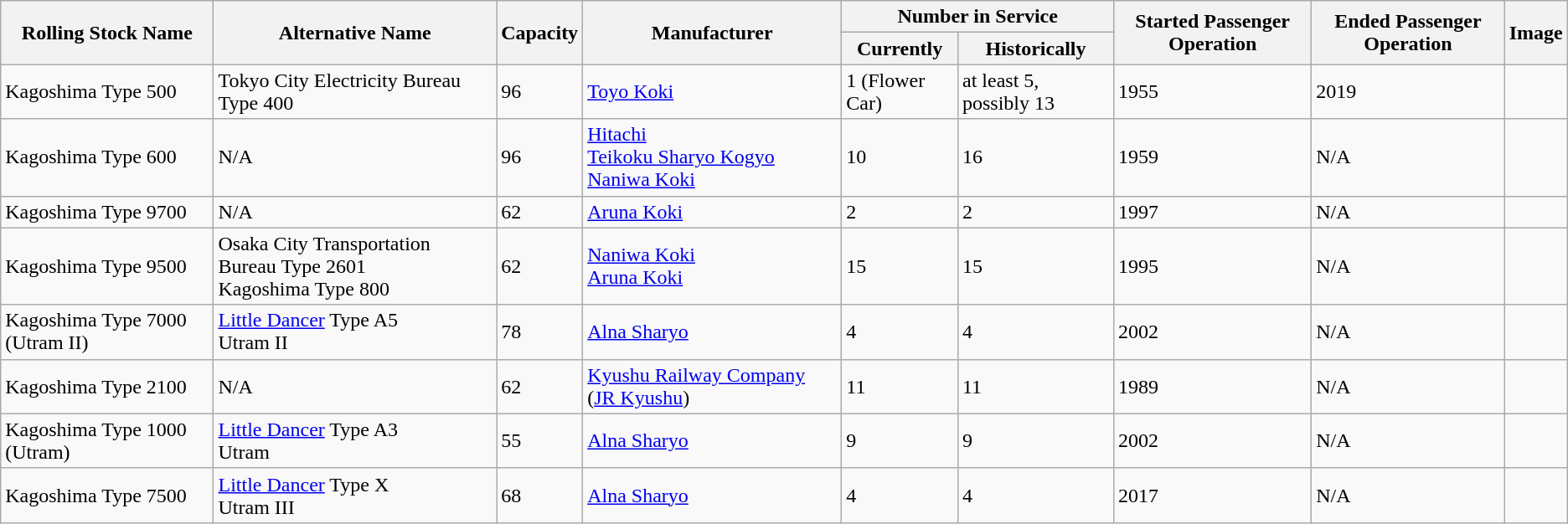<table class="wikitable">
<tr>
<th rowspan="2">Rolling Stock Name</th>
<th rowspan="2">Alternative Name</th>
<th rowspan="2">Capacity</th>
<th rowspan="2">Manufacturer</th>
<th colspan="2">Number in Service</th>
<th rowspan="2">Started Passenger Operation</th>
<th rowspan="2">Ended Passenger Operation</th>
<th rowspan="2">Image</th>
</tr>
<tr>
<th>Currently</th>
<th>Historically</th>
</tr>
<tr>
<td>Kagoshima Type 500</td>
<td>Tokyo City Electricity Bureau Type 400</td>
<td>96</td>
<td><a href='#'>Toyo Koki</a></td>
<td>1 (Flower Car)</td>
<td>at least 5, possibly 13</td>
<td>1955</td>
<td>2019</td>
<td></td>
</tr>
<tr>
<td>Kagoshima Type 600</td>
<td>N/A</td>
<td>96</td>
<td><a href='#'>Hitachi</a><br><a href='#'>Teikoku Sharyo Kogyo</a>
<a href='#'>Naniwa Koki</a></td>
<td>10</td>
<td>16</td>
<td>1959</td>
<td>N/A</td>
<td></td>
</tr>
<tr>
<td>Kagoshima Type 9700</td>
<td>N/A</td>
<td>62</td>
<td><a href='#'>Aruna Koki</a></td>
<td>2</td>
<td>2</td>
<td>1997</td>
<td>N/A</td>
<td></td>
</tr>
<tr>
<td>Kagoshima Type 9500</td>
<td>Osaka City Transportation Bureau Type 2601<br>Kagoshima Type 800</td>
<td>62</td>
<td><a href='#'>Naniwa Koki</a><br><a href='#'>Aruna Koki</a></td>
<td>15</td>
<td>15</td>
<td>1995</td>
<td>N/A</td>
<td></td>
</tr>
<tr>
<td>Kagoshima Type 7000 (Utram II)</td>
<td><a href='#'>Little Dancer</a> Type A5<br>Utram II</td>
<td>78</td>
<td><a href='#'>Alna Sharyo</a></td>
<td>4</td>
<td>4</td>
<td>2002</td>
<td>N/A</td>
<td></td>
</tr>
<tr>
<td>Kagoshima Type 2100</td>
<td>N/A</td>
<td>62</td>
<td><a href='#'>Kyushu Railway Company</a> (<a href='#'>JR Kyushu</a>)</td>
<td>11</td>
<td>11</td>
<td>1989</td>
<td>N/A</td>
<td></td>
</tr>
<tr>
<td>Kagoshima Type 1000 (Utram)</td>
<td><a href='#'>Little Dancer</a> Type A3<br>Utram</td>
<td>55</td>
<td><a href='#'>Alna Sharyo</a></td>
<td>9</td>
<td>9</td>
<td>2002</td>
<td>N/A</td>
<td></td>
</tr>
<tr>
<td>Kagoshima Type 7500</td>
<td><a href='#'>Little Dancer</a> Type X<br>Utram III</td>
<td>68</td>
<td><a href='#'>Alna Sharyo</a></td>
<td>4</td>
<td>4</td>
<td>2017</td>
<td>N/A</td>
<td></td>
</tr>
</table>
